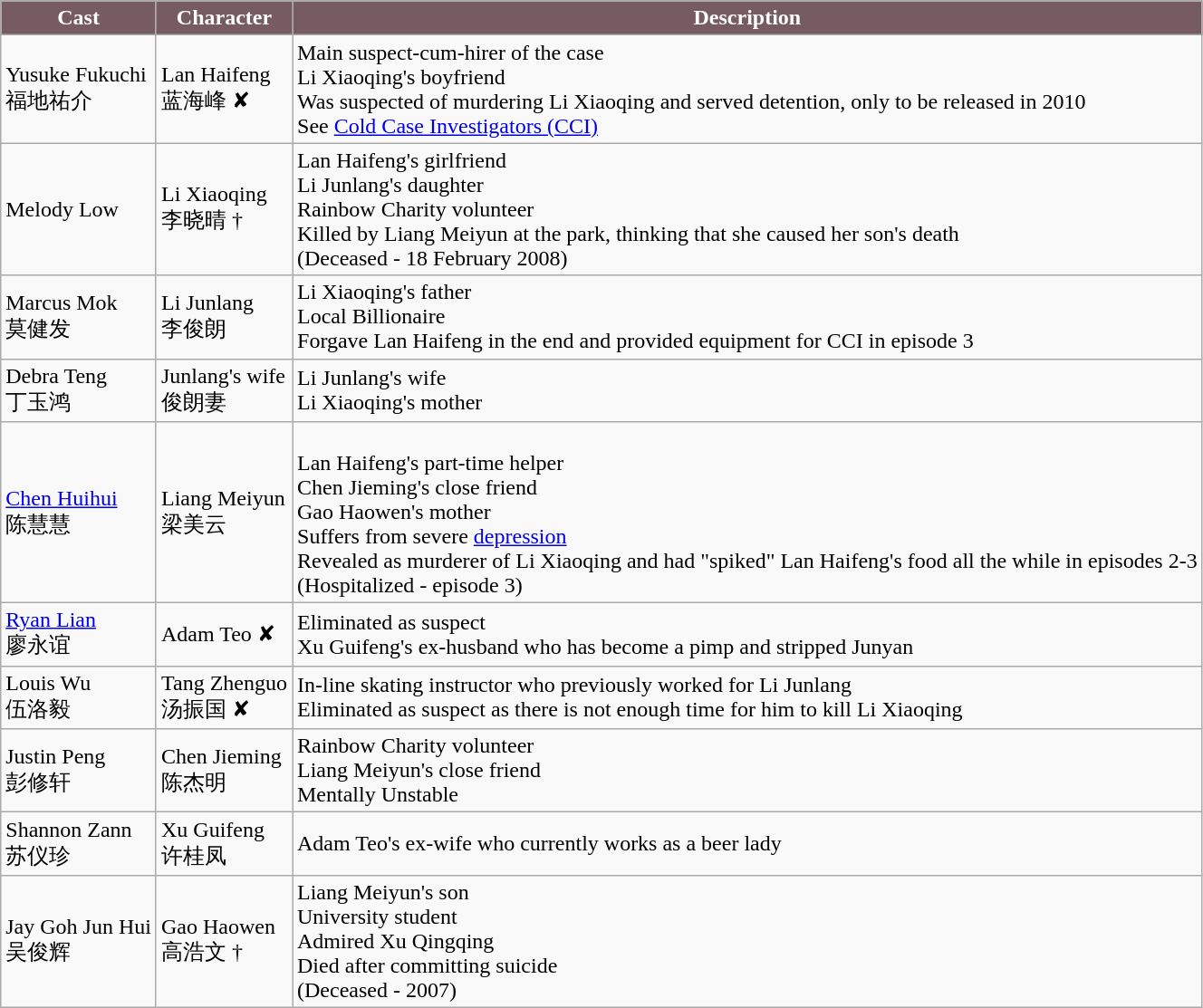<table class="wikitable">
<tr>
<th style="background:#765b60; color:white">Cast</th>
<th style="background:#765b60; color:white">Character</th>
<th style="background:#765b60; color:white">Description</th>
</tr>
<tr>
<td>Yusuke Fukuchi <br> 福地祐介</td>
<td>Lan Haifeng <br> 蓝海峰 ✘</td>
<td>Main suspect-cum-hirer of the case <br> Li Xiaoqing's boyfriend <br> Was suspected of murdering Li Xiaoqing and served detention, only to be released in 2010 <br> See <a href='#'>Cold Case Investigators (CCI)</a></td>
</tr>
<tr>
<td>Melody Low</td>
<td>Li Xiaoqing <br> 李晓晴 †</td>
<td>Lan Haifeng's girlfriend <br> Li Junlang's daughter <br> Rainbow Charity volunteer <br> Killed by Liang Meiyun at the park, thinking that she caused her son's death <br> (Deceased - 18 February 2008)</td>
</tr>
<tr>
<td>Marcus Mok <br> 莫健发</td>
<td>Li Junlang <br> 李俊朗</td>
<td>Li Xiaoqing's father <br> Local Billionaire <br> Forgave Lan Haifeng in the end and provided equipment for CCI in episode 3</td>
</tr>
<tr>
<td>Debra Teng <br> 丁玉鸿</td>
<td>Junlang's wife <br> 俊朗妻</td>
<td>Li Junlang's wife <br> Li Xiaoqing's mother</td>
</tr>
<tr>
<td><a href='#'>Chen Huihui</a> <br> 陈慧慧</td>
<td>Liang Meiyun <br> 梁美云</td>
<td><br> Lan Haifeng's part-time helper <br> Chen Jieming's close friend <br> Gao Haowen's mother <br> Suffers from severe <a href='#'>depression</a> <br> Revealed as murderer of Li Xiaoqing and had "spiked" Lan Haifeng's food all the while in episodes 2-3 <br> (Hospitalized - episode 3)</td>
</tr>
<tr>
<td><a href='#'>Ryan Lian</a> <br> 廖永谊</td>
<td>Adam Teo ✘</td>
<td>Eliminated as suspect <br> Xu Guifeng's ex-husband who has become a pimp and stripped Junyan</td>
</tr>
<tr>
<td>Louis Wu <br> 伍洛毅</td>
<td>Tang Zhenguo <br> 汤振国 ✘</td>
<td>In-line skating instructor who previously worked for Li Junlang <br> Eliminated as suspect as there is not enough time for him to kill Li Xiaoqing</td>
</tr>
<tr>
<td>Justin Peng <br> 彭修轩</td>
<td>Chen Jieming <br> 陈杰明</td>
<td>Rainbow Charity volunteer <br> Liang Meiyun's close friend <br> Mentally Unstable</td>
</tr>
<tr>
<td>Shannon Zann <br> 苏仪珍</td>
<td>Xu Guifeng <br> 许桂凤</td>
<td>Adam Teo's ex-wife who currently works as a beer lady</td>
</tr>
<tr>
<td>Jay Goh Jun Hui <br> 吴俊辉</td>
<td>Gao Haowen <br> 高浩文 †</td>
<td>Liang Meiyun's son <br> University student <br> Admired Xu Qingqing <br> Died after committing suicide <br> (Deceased - 2007)</td>
</tr>
</table>
